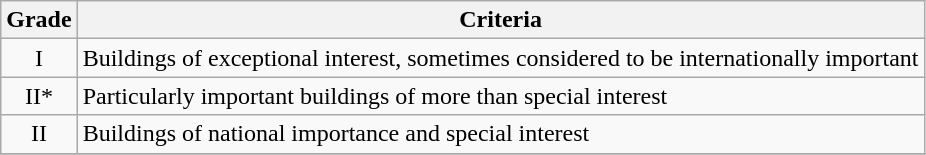<table class="wikitable" border="1">
<tr>
<th>Grade</th>
<th>Criteria</th>
</tr>
<tr>
<td align="center" >I</td>
<td>Buildings of exceptional interest, sometimes considered to be internationally important</td>
</tr>
<tr>
<td align="center" >II*</td>
<td>Particularly important buildings of more than special interest</td>
</tr>
<tr>
<td align="center" >II</td>
<td>Buildings of national importance and special interest</td>
</tr>
<tr>
</tr>
</table>
